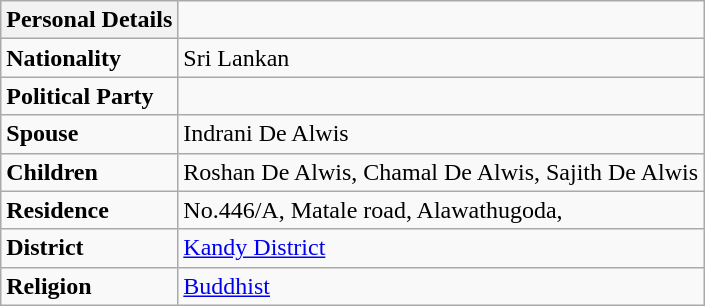<table class="wikitable">
<tr>
<th>Personal Details</th>
</tr>
<tr>
<td><strong>Nationality</strong></td>
<td>Sri Lankan</td>
</tr>
<tr>
<td><strong>Political Party</strong></td>
<td></td>
</tr>
<tr>
<td><strong>Spouse</strong></td>
<td>Indrani De Alwis</td>
</tr>
<tr>
<td><strong>Children</strong></td>
<td>Roshan De Alwis, Chamal De Alwis, Sajith De Alwis</td>
</tr>
<tr>
<td><strong>Residence</strong></td>
<td>No.446/A, Matale road, Alawathugoda, </td>
</tr>
<tr>
<td><strong>District</strong></td>
<td><a href='#'>Kandy District</a></td>
</tr>
<tr>
<td><strong>Religion</strong></td>
<td><a href='#'>Buddhist</a></td>
</tr>
</table>
